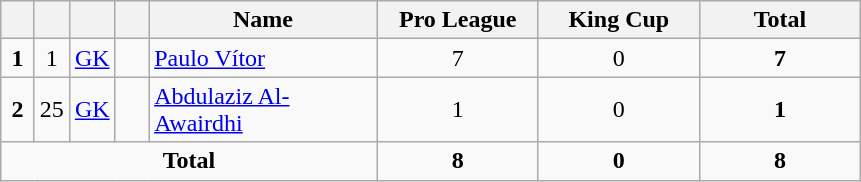<table class="wikitable" style="text-align:center">
<tr>
<th width=15></th>
<th width=15></th>
<th width=15></th>
<th width=15></th>
<th width=145>Name</th>
<th width=100>Pro League</th>
<th width=100>King Cup</th>
<th width=100>Total</th>
</tr>
<tr>
<td><strong>1</strong></td>
<td>1</td>
<td><a href='#'>GK</a></td>
<td></td>
<td align=left><a href='#'>Paulo Vítor</a></td>
<td>7</td>
<td>0</td>
<td><strong>7</strong></td>
</tr>
<tr>
<td><strong>2</strong></td>
<td>25</td>
<td><a href='#'>GK</a></td>
<td></td>
<td align=left><a href='#'>Abdulaziz Al-Awairdhi</a></td>
<td>1</td>
<td>0</td>
<td><strong>1</strong></td>
</tr>
<tr>
<td colspan=5><strong>Total</strong></td>
<td><strong>8</strong></td>
<td><strong>0</strong></td>
<td><strong>8</strong></td>
</tr>
</table>
